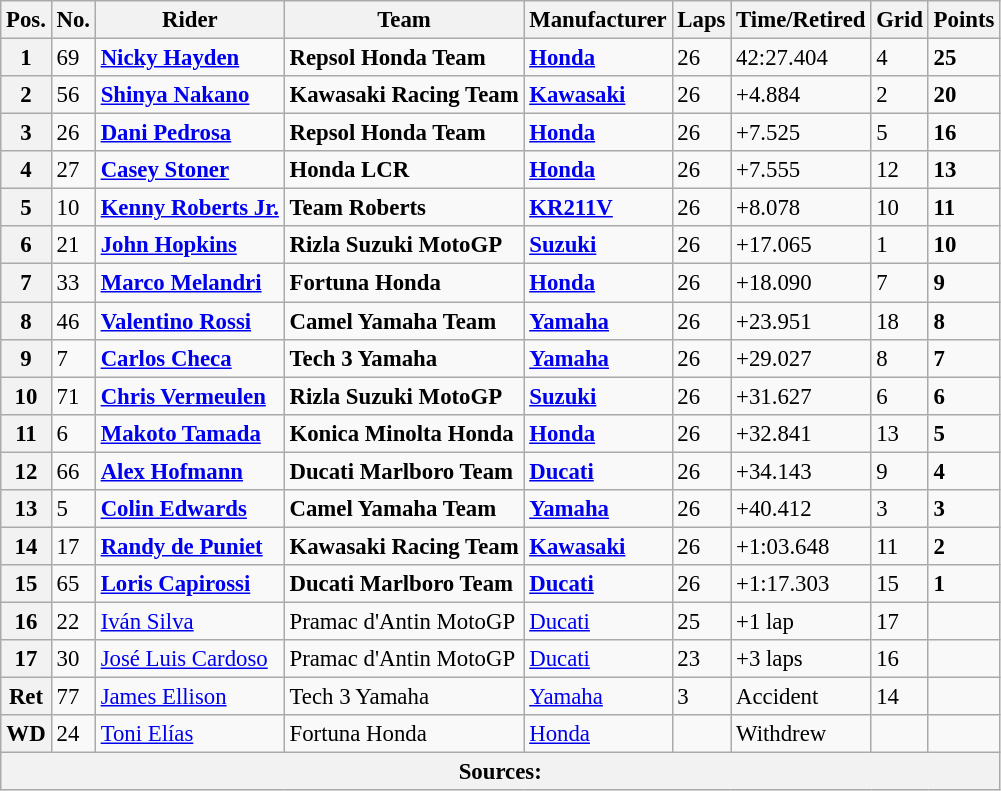<table class="wikitable" style="font-size: 95%;">
<tr>
<th>Pos.</th>
<th>No.</th>
<th>Rider</th>
<th>Team</th>
<th>Manufacturer</th>
<th>Laps</th>
<th>Time/Retired</th>
<th>Grid</th>
<th>Points</th>
</tr>
<tr>
<th>1</th>
<td>69</td>
<td> <strong><a href='#'>Nicky Hayden</a></strong></td>
<td><strong>Repsol Honda Team</strong></td>
<td><strong><a href='#'>Honda</a></strong></td>
<td>26</td>
<td>42:27.404</td>
<td>4</td>
<td><strong>25</strong></td>
</tr>
<tr>
<th>2</th>
<td>56</td>
<td> <strong><a href='#'>Shinya Nakano</a></strong></td>
<td><strong>Kawasaki Racing Team</strong></td>
<td><strong><a href='#'>Kawasaki</a></strong></td>
<td>26</td>
<td>+4.884</td>
<td>2</td>
<td><strong>20</strong></td>
</tr>
<tr>
<th>3</th>
<td>26</td>
<td> <strong><a href='#'>Dani Pedrosa</a></strong></td>
<td><strong>Repsol Honda Team</strong></td>
<td><strong><a href='#'>Honda</a></strong></td>
<td>26</td>
<td>+7.525</td>
<td>5</td>
<td><strong>16</strong></td>
</tr>
<tr>
<th>4</th>
<td>27</td>
<td> <strong><a href='#'>Casey Stoner</a></strong></td>
<td><strong>Honda LCR</strong></td>
<td><strong><a href='#'>Honda</a></strong></td>
<td>26</td>
<td>+7.555</td>
<td>12</td>
<td><strong>13</strong></td>
</tr>
<tr>
<th>5</th>
<td>10</td>
<td> <strong><a href='#'>Kenny Roberts Jr.</a></strong></td>
<td><strong>Team Roberts</strong></td>
<td><strong><a href='#'>KR211V</a></strong></td>
<td>26</td>
<td>+8.078</td>
<td>10</td>
<td><strong>11</strong></td>
</tr>
<tr>
<th>6</th>
<td>21</td>
<td> <strong><a href='#'>John Hopkins</a></strong></td>
<td><strong>Rizla Suzuki MotoGP</strong></td>
<td><strong><a href='#'>Suzuki</a></strong></td>
<td>26</td>
<td>+17.065</td>
<td>1</td>
<td><strong>10</strong></td>
</tr>
<tr>
<th>7</th>
<td>33</td>
<td> <strong><a href='#'>Marco Melandri</a></strong></td>
<td><strong>Fortuna Honda</strong></td>
<td><strong><a href='#'>Honda</a></strong></td>
<td>26</td>
<td>+18.090</td>
<td>7</td>
<td><strong>9</strong></td>
</tr>
<tr>
<th>8</th>
<td>46</td>
<td> <strong><a href='#'>Valentino Rossi</a></strong></td>
<td><strong>Camel Yamaha Team</strong></td>
<td><strong><a href='#'>Yamaha</a></strong></td>
<td>26</td>
<td>+23.951</td>
<td>18</td>
<td><strong>8</strong></td>
</tr>
<tr>
<th>9</th>
<td>7</td>
<td> <strong><a href='#'>Carlos Checa</a></strong></td>
<td><strong>Tech 3 Yamaha</strong></td>
<td><strong><a href='#'>Yamaha</a></strong></td>
<td>26</td>
<td>+29.027</td>
<td>8</td>
<td><strong>7</strong></td>
</tr>
<tr>
<th>10</th>
<td>71</td>
<td> <strong><a href='#'>Chris Vermeulen</a></strong></td>
<td><strong>Rizla Suzuki MotoGP</strong></td>
<td><strong><a href='#'>Suzuki</a></strong></td>
<td>26</td>
<td>+31.627</td>
<td>6</td>
<td><strong>6</strong></td>
</tr>
<tr>
<th>11</th>
<td>6</td>
<td> <strong><a href='#'>Makoto Tamada</a></strong></td>
<td><strong>Konica Minolta Honda</strong></td>
<td><strong><a href='#'>Honda</a></strong></td>
<td>26</td>
<td>+32.841</td>
<td>13</td>
<td><strong>5</strong></td>
</tr>
<tr>
<th>12</th>
<td>66</td>
<td> <strong><a href='#'>Alex Hofmann</a></strong></td>
<td><strong>Ducati Marlboro Team</strong></td>
<td><strong><a href='#'>Ducati</a></strong></td>
<td>26</td>
<td>+34.143</td>
<td>9</td>
<td><strong>4</strong></td>
</tr>
<tr>
<th>13</th>
<td>5</td>
<td> <strong><a href='#'>Colin Edwards</a></strong></td>
<td><strong>Camel Yamaha Team</strong></td>
<td><strong><a href='#'>Yamaha</a></strong></td>
<td>26</td>
<td>+40.412</td>
<td>3</td>
<td><strong>3</strong></td>
</tr>
<tr>
<th>14</th>
<td>17</td>
<td> <strong><a href='#'>Randy de Puniet</a></strong></td>
<td><strong>Kawasaki Racing Team</strong></td>
<td><strong><a href='#'>Kawasaki</a></strong></td>
<td>26</td>
<td>+1:03.648</td>
<td>11</td>
<td><strong>2</strong></td>
</tr>
<tr>
<th>15</th>
<td>65</td>
<td> <strong><a href='#'>Loris Capirossi</a></strong></td>
<td><strong>Ducati Marlboro Team</strong></td>
<td><strong><a href='#'>Ducati</a></strong></td>
<td>26</td>
<td>+1:17.303</td>
<td>15</td>
<td><strong>1</strong></td>
</tr>
<tr>
<th>16</th>
<td>22</td>
<td> <a href='#'>Iván Silva</a></td>
<td>Pramac d'Antin MotoGP</td>
<td><a href='#'>Ducati</a></td>
<td>25</td>
<td>+1 lap</td>
<td>17</td>
<td></td>
</tr>
<tr>
<th>17</th>
<td>30</td>
<td> <a href='#'>José Luis Cardoso</a></td>
<td>Pramac d'Antin MotoGP</td>
<td><a href='#'>Ducati</a></td>
<td>23</td>
<td>+3 laps</td>
<td>16</td>
<td></td>
</tr>
<tr>
<th>Ret</th>
<td>77</td>
<td> <a href='#'>James Ellison</a></td>
<td>Tech 3 Yamaha</td>
<td><a href='#'>Yamaha</a></td>
<td>3</td>
<td>Accident</td>
<td>14</td>
<td></td>
</tr>
<tr>
<th>WD</th>
<td>24</td>
<td> <a href='#'>Toni Elías</a></td>
<td>Fortuna Honda</td>
<td><a href='#'>Honda</a></td>
<td></td>
<td>Withdrew</td>
<td></td>
<td></td>
</tr>
<tr>
<th colspan=9>Sources: </th>
</tr>
</table>
